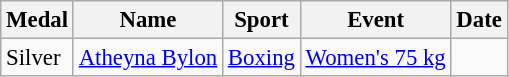<table class="wikitable sortable" style="font-size: 95%;">
<tr>
<th>Medal</th>
<th>Name</th>
<th>Sport</th>
<th>Event</th>
<th>Date</th>
</tr>
<tr>
<td> Silver</td>
<td><a href='#'>Atheyna Bylon</a></td>
<td><a href='#'>Boxing</a></td>
<td><a href='#'>Women's 75 kg</a></td>
<td></td>
</tr>
</table>
